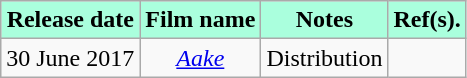<table class="wikitable" style="text-align: center;">
<tr>
<th style="background:#afd">Release date</th>
<th style="background:#afd">Film name</th>
<th style="background:#afd">Notes</th>
<th style="background:#afd">Ref(s).</th>
</tr>
<tr>
<td>30 June 2017</td>
<td><em><a href='#'>Aake</a></em></td>
<td>Distribution</td>
<td></td>
</tr>
</table>
